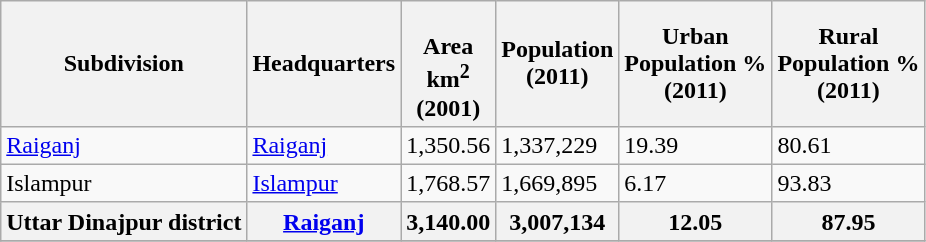<table class="wikitable sortable">
<tr>
<th>Subdivision</th>
<th>Headquarters</th>
<th><br>Area<br>km<sup>2</sup><br>(2001)</th>
<th>Population<br>(2011)</th>
<th>Urban<br>Population %<br>(2011)</th>
<th>Rural<br> Population % <br>(2011)</th>
</tr>
<tr>
<td><a href='#'>Raiganj</a></td>
<td><a href='#'>Raiganj</a></td>
<td>1,350.56</td>
<td>1,337,229</td>
<td>19.39</td>
<td>80.61</td>
</tr>
<tr>
<td>Islampur</td>
<td><a href='#'>Islampur</a></td>
<td>1,768.57</td>
<td>1,669,895</td>
<td>6.17</td>
<td>93.83</td>
</tr>
<tr>
<th>Uttar Dinajpur district</th>
<th><a href='#'>Raiganj</a></th>
<th>3,140.00</th>
<th>3,007,134</th>
<th>12.05</th>
<th>87.95</th>
</tr>
<tr>
</tr>
</table>
